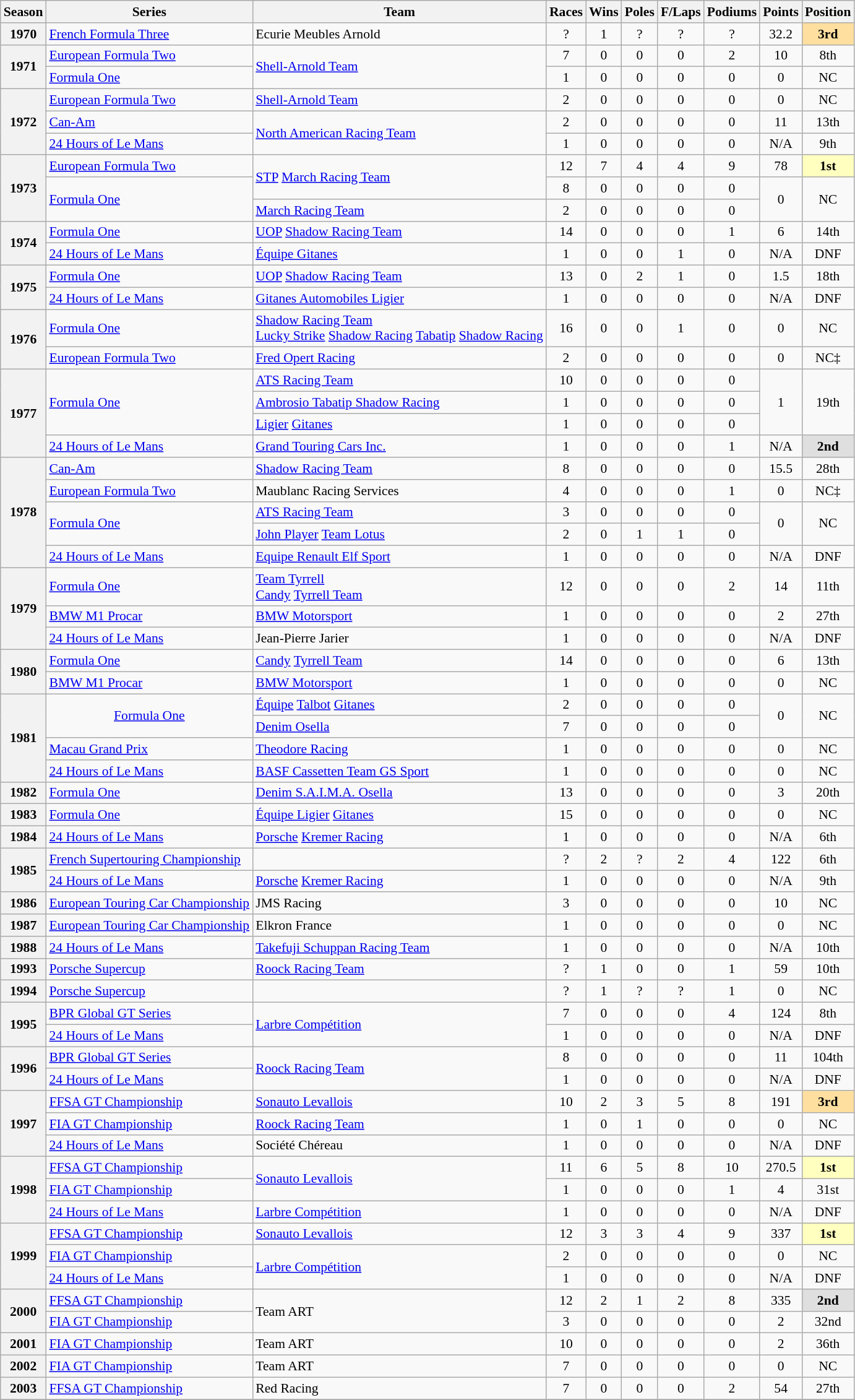<table class="wikitable" style="font-size: 90%; text-align:center">
<tr>
<th>Season</th>
<th>Series</th>
<th>Team</th>
<th>Races</th>
<th>Wins</th>
<th>Poles</th>
<th>F/Laps</th>
<th>Podiums</th>
<th>Points</th>
<th>Position</th>
</tr>
<tr>
<th>1970</th>
<td align=left><a href='#'>French Formula Three</a></td>
<td align=left>Ecurie Meubles Arnold</td>
<td>?</td>
<td>1</td>
<td>?</td>
<td>?</td>
<td>?</td>
<td>32.2</td>
<td style="background:#FFDF9F"><strong>3rd</strong></td>
</tr>
<tr>
<th rowspan=2>1971</th>
<td align=left><a href='#'>European Formula Two</a></td>
<td rowspan="2" style="text-align:left"><a href='#'>Shell-Arnold Team</a></td>
<td>7</td>
<td>0</td>
<td>0</td>
<td>0</td>
<td>2</td>
<td>10</td>
<td>8th</td>
</tr>
<tr>
<td align=left><a href='#'>Formula One</a></td>
<td>1</td>
<td>0</td>
<td>0</td>
<td>0</td>
<td>0</td>
<td>0</td>
<td>NC</td>
</tr>
<tr>
<th rowspan=3>1972</th>
<td align=left><a href='#'>European Formula Two</a></td>
<td align=left><a href='#'>Shell-Arnold Team</a></td>
<td>2</td>
<td>0</td>
<td>0</td>
<td>0</td>
<td>0</td>
<td>0</td>
<td>NC</td>
</tr>
<tr>
<td align=left><a href='#'>Can-Am</a></td>
<td rowspan="2" style="text-align:left"><a href='#'>North American Racing Team</a></td>
<td>2</td>
<td>0</td>
<td>0</td>
<td>0</td>
<td>0</td>
<td>11</td>
<td>13th</td>
</tr>
<tr>
<td align=left><a href='#'>24 Hours of Le Mans</a></td>
<td>1</td>
<td>0</td>
<td>0</td>
<td>0</td>
<td>0</td>
<td>N/A</td>
<td>9th</td>
</tr>
<tr>
<th rowspan=3>1973</th>
<td align=left><a href='#'>European Formula Two</a></td>
<td rowspan="2" style="text-align:left"><a href='#'>STP</a> <a href='#'>March Racing Team</a></td>
<td>12</td>
<td>7</td>
<td>4</td>
<td>4</td>
<td>9</td>
<td>78</td>
<td style="background:#FFFFBF"><strong>1st</strong></td>
</tr>
<tr>
<td rowspan="2" style="text-align:left"><a href='#'>Formula One</a></td>
<td>8</td>
<td>0</td>
<td>0</td>
<td>0</td>
<td>0</td>
<td rowspan=2>0</td>
<td rowspan=2>NC</td>
</tr>
<tr>
<td align=left><a href='#'>March Racing Team</a></td>
<td>2</td>
<td>0</td>
<td>0</td>
<td>0</td>
<td>0</td>
</tr>
<tr>
<th rowspan=2>1974</th>
<td align=left><a href='#'>Formula One</a></td>
<td align=left><a href='#'>UOP</a> <a href='#'>Shadow Racing Team</a></td>
<td>14</td>
<td>0</td>
<td>0</td>
<td>0</td>
<td>1</td>
<td>6</td>
<td>14th</td>
</tr>
<tr>
<td align=left><a href='#'>24 Hours of Le Mans</a></td>
<td align=left><a href='#'>Équipe Gitanes</a></td>
<td>1</td>
<td>0</td>
<td>0</td>
<td>1</td>
<td>0</td>
<td>N/A</td>
<td>DNF</td>
</tr>
<tr>
<th rowspan=2>1975</th>
<td align=left><a href='#'>Formula One</a></td>
<td align=left><a href='#'>UOP</a> <a href='#'>Shadow Racing Team</a></td>
<td>13</td>
<td>0</td>
<td>2</td>
<td>1</td>
<td>0</td>
<td>1.5</td>
<td>18th</td>
</tr>
<tr>
<td align=left><a href='#'>24 Hours of Le Mans</a></td>
<td align=left><a href='#'>Gitanes Automobiles Ligier</a></td>
<td>1</td>
<td>0</td>
<td>0</td>
<td>0</td>
<td>0</td>
<td>N/A</td>
<td>DNF</td>
</tr>
<tr>
<th rowspan=2>1976</th>
<td align=left><a href='#'>Formula One</a></td>
<td align=left><a href='#'>Shadow Racing Team</a><br><a href='#'>Lucky Strike</a> <a href='#'>Shadow Racing</a>
<a href='#'>Tabatip</a> <a href='#'>Shadow Racing</a></td>
<td>16</td>
<td>0</td>
<td>0</td>
<td>1</td>
<td>0</td>
<td>0</td>
<td>NC</td>
</tr>
<tr>
<td align=left><a href='#'>European Formula Two</a></td>
<td align=left><a href='#'>Fred Opert Racing</a></td>
<td>2</td>
<td>0</td>
<td>0</td>
<td>0</td>
<td>0</td>
<td>0</td>
<td>NC‡</td>
</tr>
<tr>
<th rowspan=4>1977</th>
<td rowspan="3" style="text-align:left"><a href='#'>Formula One</a></td>
<td align=left><a href='#'>ATS Racing Team</a></td>
<td>10</td>
<td>0</td>
<td>0</td>
<td>0</td>
<td>0</td>
<td rowspan=3>1</td>
<td rowspan=3>19th</td>
</tr>
<tr>
<td align=left><a href='#'>Ambrosio Tabatip Shadow Racing</a></td>
<td>1</td>
<td>0</td>
<td>0</td>
<td>0</td>
<td>0</td>
</tr>
<tr>
<td align=left><a href='#'>Ligier</a> <a href='#'>Gitanes</a></td>
<td>1</td>
<td>0</td>
<td>0</td>
<td>0</td>
<td>0</td>
</tr>
<tr>
<td align=left><a href='#'>24 Hours of Le Mans</a></td>
<td align=left><a href='#'>Grand Touring Cars Inc.</a></td>
<td>1</td>
<td>0</td>
<td>0</td>
<td>0</td>
<td>1</td>
<td>N/A</td>
<td style="background:#DFDFDF"><strong>2nd</strong></td>
</tr>
<tr>
<th rowspan=5>1978</th>
<td align=left><a href='#'>Can-Am</a></td>
<td align=left><a href='#'>Shadow Racing Team</a></td>
<td>8</td>
<td>0</td>
<td>0</td>
<td>0</td>
<td>0</td>
<td>15.5</td>
<td>28th</td>
</tr>
<tr>
<td align=left><a href='#'>European Formula Two</a></td>
<td align=left>Maublanc Racing Services</td>
<td>4</td>
<td>0</td>
<td>0</td>
<td>0</td>
<td>1</td>
<td>0</td>
<td>NC‡</td>
</tr>
<tr>
<td rowspan="2" style="text-align:left"><a href='#'>Formula One</a></td>
<td align=left><a href='#'>ATS Racing Team</a></td>
<td>3</td>
<td>0</td>
<td>0</td>
<td>0</td>
<td>0</td>
<td rowspan=2>0</td>
<td rowspan=2>NC</td>
</tr>
<tr>
<td align=left><a href='#'>John Player</a> <a href='#'>Team Lotus</a></td>
<td>2</td>
<td>0</td>
<td>1</td>
<td>1</td>
<td>0</td>
</tr>
<tr>
<td align=left><a href='#'>24 Hours of Le Mans</a></td>
<td align=left><a href='#'>Equipe Renault Elf Sport</a></td>
<td>1</td>
<td>0</td>
<td>0</td>
<td>0</td>
<td>0</td>
<td>N/A</td>
<td>DNF</td>
</tr>
<tr>
<th rowspan=3>1979</th>
<td align=left><a href='#'>Formula One</a></td>
<td align=left><a href='#'>Team Tyrrell</a><br><a href='#'>Candy</a> <a href='#'>Tyrrell Team</a></td>
<td>12</td>
<td>0</td>
<td>0</td>
<td>0</td>
<td>2</td>
<td>14</td>
<td>11th</td>
</tr>
<tr>
<td align=left><a href='#'>BMW M1 Procar</a></td>
<td align=left><a href='#'>BMW Motorsport</a></td>
<td>1</td>
<td>0</td>
<td>0</td>
<td>0</td>
<td>0</td>
<td>2</td>
<td>27th</td>
</tr>
<tr>
<td align=left><a href='#'>24 Hours of Le Mans</a></td>
<td align=left>Jean-Pierre Jarier</td>
<td>1</td>
<td>0</td>
<td>0</td>
<td>0</td>
<td>0</td>
<td>N/A</td>
<td>DNF</td>
</tr>
<tr>
<th rowspan=2>1980</th>
<td align=left><a href='#'>Formula One</a></td>
<td align=left><a href='#'>Candy</a> <a href='#'>Tyrrell Team</a></td>
<td>14</td>
<td>0</td>
<td>0</td>
<td>0</td>
<td>0</td>
<td>6</td>
<td>13th</td>
</tr>
<tr>
<td align=left><a href='#'>BMW M1 Procar</a></td>
<td align=left><a href='#'>BMW Motorsport</a></td>
<td>1</td>
<td>0</td>
<td>0</td>
<td>0</td>
<td>0</td>
<td>0</td>
<td>NC</td>
</tr>
<tr>
<th rowspan="4">1981</th>
<td rowspan="2"><a href='#'>Formula One</a></td>
<td align="left"><a href='#'>Équipe</a> <a href='#'>Talbot</a> <a href='#'>Gitanes</a></td>
<td>2</td>
<td>0</td>
<td>0</td>
<td>0</td>
<td>0</td>
<td rowspan="2">0</td>
<td rowspan="2">NC</td>
</tr>
<tr>
<td align="left"><a href='#'>Denim Osella</a></td>
<td>7</td>
<td>0</td>
<td>0</td>
<td>0</td>
<td>0</td>
</tr>
<tr>
<td align=left><a href='#'>Macau Grand Prix</a></td>
<td align=left><a href='#'>Theodore Racing</a></td>
<td>1</td>
<td>0</td>
<td>0</td>
<td>0</td>
<td>0</td>
<td>0</td>
<td>NC</td>
</tr>
<tr>
<td align=left><a href='#'>24 Hours of Le Mans</a></td>
<td align=left nowrap><a href='#'>BASF Cassetten Team GS Sport</a></td>
<td>1</td>
<td>0</td>
<td>0</td>
<td>0</td>
<td>0</td>
<td>0</td>
<td>NC</td>
</tr>
<tr>
<th>1982</th>
<td align=left><a href='#'>Formula One</a></td>
<td align=left><a href='#'>Denim S.A.I.M.A. Osella</a></td>
<td>13</td>
<td>0</td>
<td>0</td>
<td>0</td>
<td>0</td>
<td>3</td>
<td>20th</td>
</tr>
<tr>
<th>1983</th>
<td align=left><a href='#'>Formula One</a></td>
<td align=left><a href='#'>Équipe Ligier</a> <a href='#'>Gitanes</a></td>
<td>15</td>
<td>0</td>
<td>0</td>
<td>0</td>
<td>0</td>
<td>0</td>
<td>NC</td>
</tr>
<tr>
<th>1984</th>
<td align=left><a href='#'>24 Hours of Le Mans</a></td>
<td align=left><a href='#'>Porsche</a> <a href='#'>Kremer Racing</a></td>
<td>1</td>
<td>0</td>
<td>0</td>
<td>0</td>
<td>0</td>
<td>N/A</td>
<td>6th</td>
</tr>
<tr>
<th rowspan=2>1985</th>
<td align=left><a href='#'>French Supertouring Championship</a></td>
<td align=left></td>
<td>?</td>
<td>2</td>
<td>?</td>
<td>2</td>
<td>4</td>
<td>122</td>
<td>6th</td>
</tr>
<tr>
<td align=left><a href='#'>24 Hours of Le Mans</a></td>
<td align=left><a href='#'>Porsche</a> <a href='#'>Kremer Racing</a></td>
<td>1</td>
<td>0</td>
<td>0</td>
<td>0</td>
<td>0</td>
<td>N/A</td>
<td>9th</td>
</tr>
<tr>
<th>1986</th>
<td align=left nowrap><a href='#'>European Touring Car Championship</a></td>
<td align=left>JMS Racing</td>
<td>3</td>
<td>0</td>
<td>0</td>
<td>0</td>
<td>0</td>
<td>10</td>
<td>NC</td>
</tr>
<tr>
<th>1987</th>
<td align=left><a href='#'>European Touring Car Championship</a></td>
<td align=left>Elkron France</td>
<td>1</td>
<td>0</td>
<td>0</td>
<td>0</td>
<td>0</td>
<td>0</td>
<td>NC</td>
</tr>
<tr>
<th>1988</th>
<td align=left><a href='#'>24 Hours of Le Mans</a></td>
<td align=left><a href='#'>Takefuji Schuppan Racing Team</a></td>
<td>1</td>
<td>0</td>
<td>0</td>
<td>0</td>
<td>0</td>
<td>N/A</td>
<td>10th</td>
</tr>
<tr>
<th>1993</th>
<td align=left><a href='#'>Porsche Supercup</a></td>
<td align=left><a href='#'>Roock Racing Team</a></td>
<td>?</td>
<td>1</td>
<td>0</td>
<td>0</td>
<td>1</td>
<td>59</td>
<td>10th</td>
</tr>
<tr>
<th>1994</th>
<td align=left><a href='#'>Porsche Supercup</a></td>
<td align=left></td>
<td>?</td>
<td>1</td>
<td>?</td>
<td>?</td>
<td>1</td>
<td>0</td>
<td>NC</td>
</tr>
<tr>
<th rowspan=2>1995</th>
<td align=left><a href='#'>BPR Global GT Series</a></td>
<td rowspan="2" style="text-align:left"><a href='#'>Larbre Compétition</a></td>
<td>7</td>
<td>0</td>
<td>0</td>
<td>0</td>
<td>4</td>
<td>124</td>
<td>8th</td>
</tr>
<tr>
<td align=left><a href='#'>24 Hours of Le Mans</a></td>
<td>1</td>
<td>0</td>
<td>0</td>
<td>0</td>
<td>0</td>
<td>N/A</td>
<td>DNF</td>
</tr>
<tr>
<th rowspan=2>1996</th>
<td align=left><a href='#'>BPR Global GT Series</a></td>
<td rowspan="2" style="text-align:left"><a href='#'>Roock Racing Team</a></td>
<td>8</td>
<td>0</td>
<td>0</td>
<td>0</td>
<td>0</td>
<td>11</td>
<td>104th</td>
</tr>
<tr>
<td align=left><a href='#'>24 Hours of Le Mans</a></td>
<td>1</td>
<td>0</td>
<td>0</td>
<td>0</td>
<td>0</td>
<td>N/A</td>
<td>DNF</td>
</tr>
<tr>
<th rowspan=3>1997</th>
<td align=left><a href='#'>FFSA GT Championship</a></td>
<td align=left><a href='#'>Sonauto Levallois</a></td>
<td>10</td>
<td>2</td>
<td>3</td>
<td>5</td>
<td>8</td>
<td>191</td>
<td style="background:#FFDF9F"><strong>3rd</strong></td>
</tr>
<tr>
<td align=left><a href='#'>FIA GT Championship</a></td>
<td align=left><a href='#'>Roock Racing Team</a></td>
<td>1</td>
<td>0</td>
<td>1</td>
<td>0</td>
<td>0</td>
<td>0</td>
<td>NC</td>
</tr>
<tr>
<td align=left><a href='#'>24 Hours of Le Mans</a></td>
<td align=left>Société Chéreau</td>
<td>1</td>
<td>0</td>
<td>0</td>
<td>0</td>
<td>0</td>
<td>N/A</td>
<td>DNF</td>
</tr>
<tr>
<th rowspan=3>1998</th>
<td align=left><a href='#'>FFSA GT Championship</a></td>
<td rowspan="2" style="text-align:left"><a href='#'>Sonauto Levallois</a></td>
<td>11</td>
<td>6</td>
<td>5</td>
<td>8</td>
<td>10</td>
<td>270.5</td>
<td style="background:#FFFFBF"><strong>1st</strong></td>
</tr>
<tr>
<td align=left><a href='#'>FIA GT Championship</a></td>
<td>1</td>
<td>0</td>
<td>0</td>
<td>0</td>
<td>1</td>
<td>4</td>
<td>31st</td>
</tr>
<tr>
<td align=left><a href='#'>24 Hours of Le Mans</a></td>
<td align=left><a href='#'>Larbre Compétition</a></td>
<td>1</td>
<td>0</td>
<td>0</td>
<td>0</td>
<td>0</td>
<td>N/A</td>
<td>DNF</td>
</tr>
<tr>
<th rowspan=3>1999</th>
<td align=left><a href='#'>FFSA GT Championship</a></td>
<td align=left><a href='#'>Sonauto Levallois</a></td>
<td>12</td>
<td>3</td>
<td>3</td>
<td>4</td>
<td>9</td>
<td>337</td>
<td style="background:#FFFFBF"><strong>1st</strong></td>
</tr>
<tr>
<td align=left><a href='#'>FIA GT Championship</a></td>
<td rowspan="2" style="text-align:left"><a href='#'>Larbre Compétition</a></td>
<td>2</td>
<td>0</td>
<td>0</td>
<td>0</td>
<td>0</td>
<td>0</td>
<td>NC</td>
</tr>
<tr>
<td align=left><a href='#'>24 Hours of Le Mans</a></td>
<td>1</td>
<td>0</td>
<td>0</td>
<td>0</td>
<td>0</td>
<td>N/A</td>
<td>DNF</td>
</tr>
<tr>
<th rowspan=2>2000</th>
<td align=left><a href='#'>FFSA GT Championship</a></td>
<td rowspan="2" style="text-align:left">Team ART</td>
<td>12</td>
<td>2</td>
<td>1</td>
<td>2</td>
<td>8</td>
<td>335</td>
<td style="background:#DFDFDF"><strong>2nd</strong></td>
</tr>
<tr>
<td align=left><a href='#'>FIA GT Championship</a></td>
<td>3</td>
<td>0</td>
<td>0</td>
<td>0</td>
<td>0</td>
<td>2</td>
<td>32nd</td>
</tr>
<tr>
<th>2001</th>
<td align=left><a href='#'>FIA GT Championship</a></td>
<td align=left>Team ART</td>
<td>10</td>
<td>0</td>
<td>0</td>
<td>0</td>
<td>0</td>
<td>2</td>
<td>36th</td>
</tr>
<tr>
<th>2002</th>
<td align=left><a href='#'>FIA GT Championship</a></td>
<td align=left>Team ART</td>
<td>7</td>
<td>0</td>
<td>0</td>
<td>0</td>
<td>0</td>
<td>0</td>
<td>NC</td>
</tr>
<tr>
<th>2003</th>
<td align=left><a href='#'>FFSA GT Championship</a></td>
<td align=left>Red Racing</td>
<td>7</td>
<td>0</td>
<td>0</td>
<td>0</td>
<td>2</td>
<td>54</td>
<td>27th</td>
</tr>
<tr>
</tr>
</table>
